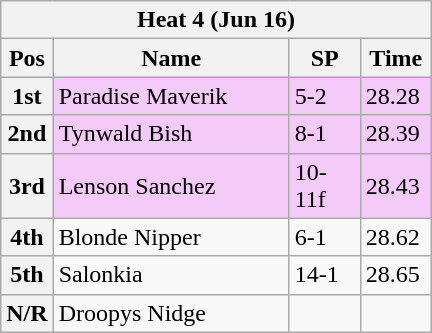<table class="wikitable">
<tr>
<th colspan="6">Heat 4 (Jun 16)</th>
</tr>
<tr>
<th width=20>Pos</th>
<th width=150>Name</th>
<th width=40>SP</th>
<th width=40>Time</th>
</tr>
<tr style="background: #f4caf9;">
<th>1st</th>
<td>Paradise Maverik</td>
<td>5-2</td>
<td>28.28</td>
</tr>
<tr style="background: #f4caf9;">
<th>2nd</th>
<td>Tynwald Bish</td>
<td>8-1</td>
<td>28.39</td>
</tr>
<tr style="background: #f4caf9;">
<th>3rd</th>
<td>Lenson Sanchez</td>
<td>10-11f</td>
<td>28.43</td>
</tr>
<tr>
<th>4th</th>
<td>Blonde Nipper</td>
<td>6-1</td>
<td>28.62</td>
</tr>
<tr>
<th>5th</th>
<td>Salonkia</td>
<td>14-1</td>
<td>28.65</td>
</tr>
<tr>
<th>N/R</th>
<td>Droopys Nidge</td>
<td></td>
<td></td>
</tr>
</table>
